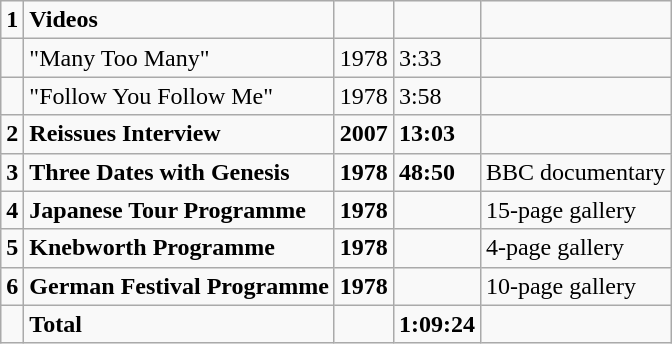<table class="wikitable">
<tr>
<td><strong>1</strong></td>
<td><strong>Videos</strong></td>
<td></td>
<td></td>
<td></td>
</tr>
<tr>
<td></td>
<td>"Many Too Many"</td>
<td>1978</td>
<td>3:33</td>
<td></td>
</tr>
<tr>
<td></td>
<td>"Follow You Follow Me"</td>
<td>1978</td>
<td>3:58</td>
<td></td>
</tr>
<tr>
<td><strong>2</strong></td>
<td><strong>Reissues Interview</strong></td>
<td><strong>2007</strong></td>
<td><strong>13:03</strong></td>
<td></td>
</tr>
<tr>
<td><strong>3</strong></td>
<td><strong>Three Dates with Genesis</strong></td>
<td><strong>1978</strong></td>
<td><strong>48:50</strong></td>
<td>BBC documentary</td>
</tr>
<tr>
<td><strong>4</strong></td>
<td><strong>Japanese Tour Programme</strong></td>
<td><strong>1978</strong></td>
<td></td>
<td>15-page gallery</td>
</tr>
<tr>
<td><strong>5</strong></td>
<td><strong>Knebworth Programme</strong></td>
<td><strong>1978</strong></td>
<td></td>
<td>4-page gallery</td>
</tr>
<tr>
<td><strong>6</strong></td>
<td><strong>German Festival Programme</strong></td>
<td><strong>1978</strong></td>
<td></td>
<td>10-page gallery</td>
</tr>
<tr>
<td></td>
<td><strong>Total</strong></td>
<td></td>
<td><strong>1:09:24</strong></td>
<td></td>
</tr>
</table>
